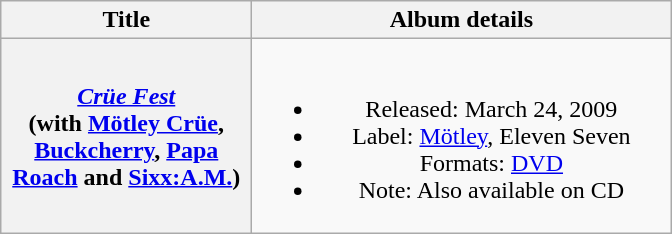<table class="wikitable plainrowheaders" style="text-align:center;">
<tr>
<th scope="col" style="width:10em;">Title</th>
<th scope="col" style="width:17em;">Album details</th>
</tr>
<tr>
<th scope="row"><em><a href='#'>Crüe Fest</a></em><br><span>(with <a href='#'>Mötley Crüe</a>, <a href='#'>Buckcherry</a>, <a href='#'>Papa Roach</a> and <a href='#'>Sixx:A.M.</a>)</span></th>
<td><br><ul><li>Released: March 24, 2009</li><li>Label: <a href='#'>Mötley</a>, Eleven Seven</li><li>Formats: <a href='#'>DVD</a></li><li>Note: Also available on CD</li></ul></td>
</tr>
</table>
